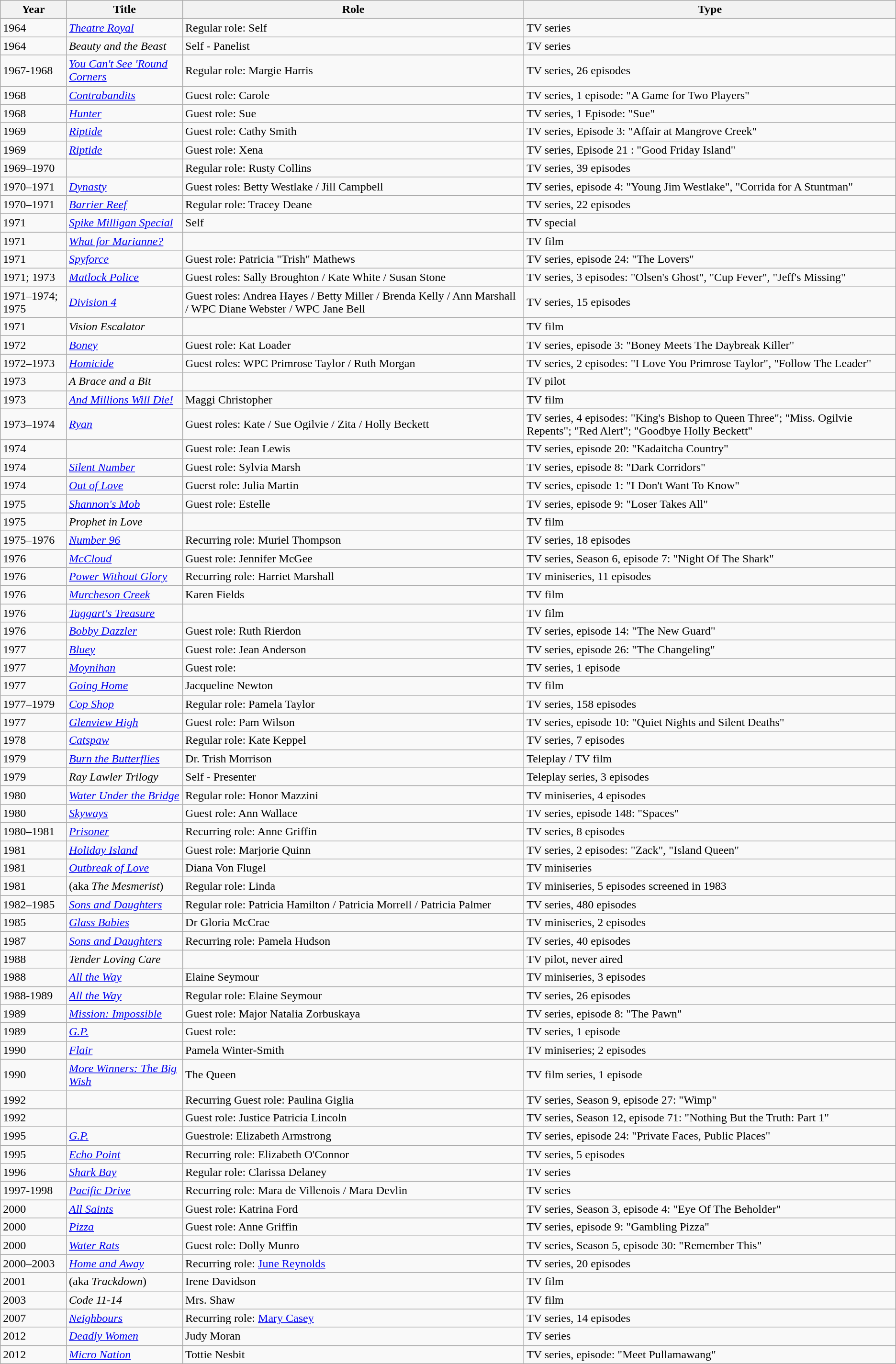<table class="wikitable sortable">
<tr>
<th>Year</th>
<th>Title</th>
<th>Role</th>
<th class="unsortable">Type</th>
</tr>
<tr>
<td>1964</td>
<td><em><a href='#'>Theatre Royal</a></em></td>
<td>Regular role: Self</td>
<td>TV series</td>
</tr>
<tr>
<td>1964</td>
<td><em>Beauty and the Beast</em></td>
<td>Self - Panelist</td>
<td>TV series</td>
</tr>
<tr>
<td>1967-1968</td>
<td><em><a href='#'>You Can't See 'Round Corners</a></em></td>
<td>Regular role: Margie Harris</td>
<td>TV series, 26 episodes</td>
</tr>
<tr>
<td>1968</td>
<td><em><a href='#'>Contrabandits</a></em></td>
<td>Guest role: Carole</td>
<td>TV series, 1 episode: "A Game for Two Players"</td>
</tr>
<tr>
<td>1968</td>
<td><em><a href='#'>Hunter</a></em></td>
<td>Guest role: Sue</td>
<td>TV series, 1 Episode: "Sue"</td>
</tr>
<tr>
<td>1969</td>
<td><em><a href='#'>Riptide</a></em></td>
<td>Guest role: Cathy Smith</td>
<td>TV series, Episode 3: "Affair at Mangrove Creek"</td>
</tr>
<tr>
<td>1969</td>
<td><em><a href='#'>Riptide</a></em></td>
<td>Guest role: Xena</td>
<td>TV series, Episode 21 : "Good Friday Island"</td>
</tr>
<tr>
<td>1969–1970</td>
<td><em></em></td>
<td>Regular role: Rusty Collins</td>
<td>TV series, 39 episodes</td>
</tr>
<tr>
<td>1970–1971</td>
<td><em><a href='#'>Dynasty</a></em></td>
<td>Guest roles: Betty Westlake / Jill Campbell</td>
<td>TV series, episode 4: "Young Jim Westlake", "Corrida for A Stuntman"</td>
</tr>
<tr>
<td>1970–1971</td>
<td><em><a href='#'>Barrier Reef</a></em></td>
<td>Regular role: Tracey Deane</td>
<td>TV series, 22 episodes</td>
</tr>
<tr>
<td>1971</td>
<td><em><a href='#'>Spike Milligan Special</a></em></td>
<td>Self</td>
<td>TV special</td>
</tr>
<tr>
<td>1971</td>
<td><em><a href='#'>What for Marianne?</a></em></td>
<td></td>
<td>TV film</td>
</tr>
<tr>
<td>1971</td>
<td><em><a href='#'>Spyforce</a></em></td>
<td>Guest role: Patricia "Trish" Mathews</td>
<td>TV series, episode 24: "The Lovers"</td>
</tr>
<tr>
<td>1971; 1973</td>
<td><em><a href='#'>Matlock Police</a></em></td>
<td>Guest roles: Sally Broughton / Kate White / Susan Stone</td>
<td>TV series, 3 episodes: "Olsen's Ghost", "Cup Fever", "Jeff's Missing"</td>
</tr>
<tr>
<td>1971–1974; 1975</td>
<td><em><a href='#'>Division 4</a></em></td>
<td>Guest roles: Andrea Hayes / Betty Miller / Brenda Kelly / Ann Marshall / WPC Diane Webster / WPC Jane Bell</td>
<td>TV series, 15 episodes</td>
</tr>
<tr>
<td>1971</td>
<td><em>Vision Escalator</em></td>
<td></td>
<td>TV film</td>
</tr>
<tr>
<td>1972</td>
<td><em><a href='#'>Boney</a></em></td>
<td>Guest role: Kat Loader</td>
<td>TV series, episode 3: "Boney Meets The Daybreak Killer"</td>
</tr>
<tr>
<td>1972–1973</td>
<td><em><a href='#'>Homicide</a></em></td>
<td>Guest roles: WPC Primrose Taylor / Ruth Morgan</td>
<td>TV series, 2 episodes: "I Love You Primrose Taylor", "Follow The Leader"</td>
</tr>
<tr>
<td>1973</td>
<td><em>A Brace and a Bit</em></td>
<td></td>
<td>TV pilot</td>
</tr>
<tr>
<td>1973</td>
<td><em><a href='#'>And Millions Will Die!</a></em></td>
<td>Maggi Christopher</td>
<td>TV film</td>
</tr>
<tr>
<td>1973–1974</td>
<td><em><a href='#'>Ryan</a></em></td>
<td>Guest roles: Kate / Sue Ogilvie / Zita / Holly Beckett</td>
<td>TV series, 4 episodes: "King's Bishop to Queen Three"; "Miss. Ogilvie Repents"; "Red Alert"; "Goodbye Holly Beckett"</td>
</tr>
<tr>
<td>1974</td>
<td><em></em></td>
<td>Guest role: Jean Lewis</td>
<td>TV series, episode 20: "Kadaitcha Country"</td>
</tr>
<tr>
<td>1974</td>
<td><em><a href='#'>Silent Number</a></em></td>
<td>Guest role: Sylvia Marsh</td>
<td>TV series, episode 8: "Dark Corridors"</td>
</tr>
<tr>
<td>1974</td>
<td><em><a href='#'>Out of Love</a></em></td>
<td>Guerst role: Julia Martin</td>
<td>TV series, episode 1: "I Don't Want To Know"</td>
</tr>
<tr>
<td>1975</td>
<td><em><a href='#'>Shannon's Mob</a></em></td>
<td>Guest role: Estelle</td>
<td>TV series, episode 9: "Loser Takes All"</td>
</tr>
<tr>
<td>1975</td>
<td><em>Prophet in Love</em></td>
<td></td>
<td>TV film</td>
</tr>
<tr>
<td>1975–1976</td>
<td><em><a href='#'>Number 96</a></em></td>
<td>Recurring role: Muriel Thompson</td>
<td>TV series, 18 episodes</td>
</tr>
<tr>
<td>1976</td>
<td><em><a href='#'>McCloud</a></em></td>
<td>Guest role: Jennifer McGee</td>
<td>TV series, Season 6, episode 7: "Night Of The Shark"</td>
</tr>
<tr>
<td>1976</td>
<td><em><a href='#'>Power Without Glory</a></em></td>
<td>Recurring role: Harriet Marshall</td>
<td>TV miniseries, 11 episodes</td>
</tr>
<tr>
<td>1976</td>
<td><em><a href='#'>Murcheson Creek</a></em></td>
<td>Karen Fields</td>
<td>TV film</td>
</tr>
<tr>
<td>1976</td>
<td><em><a href='#'>Taggart's Treasure</a></em></td>
<td></td>
<td>TV film</td>
</tr>
<tr>
<td>1976</td>
<td><em><a href='#'>Bobby Dazzler</a></em></td>
<td>Guest role: Ruth Rierdon</td>
<td>TV series, episode 14: "The New Guard"</td>
</tr>
<tr>
<td>1977</td>
<td><em><a href='#'>Bluey</a></em></td>
<td>Guest role: Jean Anderson</td>
<td>TV series, episode 26: "The Changeling"</td>
</tr>
<tr>
<td>1977</td>
<td><em><a href='#'>Moynihan</a></em></td>
<td>Guest role:</td>
<td>TV series, 1 episode</td>
</tr>
<tr>
<td>1977</td>
<td><em><a href='#'>Going Home</a></em></td>
<td>Jacqueline Newton</td>
<td>TV film</td>
</tr>
<tr>
<td>1977–1979</td>
<td><em><a href='#'>Cop Shop</a></em></td>
<td>Regular role: Pamela Taylor</td>
<td>TV series, 158 episodes</td>
</tr>
<tr>
<td>1977</td>
<td><em><a href='#'>Glenview High</a></em></td>
<td>Guest role: Pam Wilson</td>
<td>TV series, episode 10: "Quiet Nights and Silent Deaths"</td>
</tr>
<tr>
<td>1978</td>
<td><em><a href='#'>Catspaw</a></em></td>
<td>Regular role: Kate Keppel</td>
<td>TV series, 7 episodes</td>
</tr>
<tr>
<td>1979</td>
<td><em><a href='#'>Burn the Butterflies</a></em></td>
<td>Dr. Trish Morrison</td>
<td>Teleplay / TV film</td>
</tr>
<tr>
<td>1979</td>
<td><em>Ray Lawler Trilogy</em></td>
<td>Self - Presenter</td>
<td>Teleplay series, 3 episodes</td>
</tr>
<tr>
<td>1980</td>
<td><em><a href='#'>Water Under the Bridge</a></em></td>
<td>Regular role: Honor Mazzini</td>
<td>TV miniseries, 4 episodes</td>
</tr>
<tr>
<td>1980</td>
<td><em><a href='#'>Skyways</a></em></td>
<td>Guest role: Ann Wallace</td>
<td>TV series, episode 148: "Spaces"</td>
</tr>
<tr>
<td>1980–1981</td>
<td><em><a href='#'>Prisoner</a></em></td>
<td>Recurring role: Anne Griffin</td>
<td>TV series, 8 episodes</td>
</tr>
<tr>
<td>1981</td>
<td><em><a href='#'>Holiday Island</a></em></td>
<td>Guest role: Marjorie Quinn</td>
<td>TV series, 2 episodes: "Zack", "Island Queen"</td>
</tr>
<tr>
<td>1981</td>
<td><em><a href='#'>Outbreak of Love</a></em></td>
<td>Diana Von Flugel</td>
<td>TV miniseries</td>
</tr>
<tr>
<td>1981</td>
<td><em></em> (aka <em>The Mesmerist</em>)</td>
<td>Regular role: Linda</td>
<td>TV miniseries, 5 episodes screened in 1983</td>
</tr>
<tr>
<td>1982–1985</td>
<td><em><a href='#'>Sons and Daughters</a></em></td>
<td>Regular role: Patricia Hamilton / Patricia Morrell / Patricia Palmer</td>
<td>TV series, 480 episodes</td>
</tr>
<tr>
<td>1985</td>
<td><em><a href='#'>Glass Babies</a></em></td>
<td>Dr Gloria McCrae</td>
<td>TV miniseries, 2 episodes</td>
</tr>
<tr>
<td>1987</td>
<td><em><a href='#'>Sons and Daughters</a></em></td>
<td>Recurring role: Pamela Hudson</td>
<td>TV series, 40 episodes</td>
</tr>
<tr>
<td>1988</td>
<td><em>Tender Loving Care</em></td>
<td></td>
<td>TV pilot, never aired</td>
</tr>
<tr>
<td>1988</td>
<td><em><a href='#'>All the Way</a></em></td>
<td>Elaine Seymour</td>
<td>TV miniseries, 3 episodes</td>
</tr>
<tr>
<td>1988-1989</td>
<td><em><a href='#'>All the Way</a></em></td>
<td>Regular role: Elaine Seymour</td>
<td>TV series, 26 episodes</td>
</tr>
<tr>
<td>1989</td>
<td><em><a href='#'>Mission: Impossible</a></em></td>
<td>Guest role: Major Natalia Zorbuskaya</td>
<td>TV series, episode 8: "The Pawn"</td>
</tr>
<tr>
<td>1989</td>
<td><em><a href='#'>G.P.</a></em></td>
<td>Guest role:</td>
<td>TV series, 1 episode</td>
</tr>
<tr>
<td>1990</td>
<td><em><a href='#'>Flair</a></em></td>
<td>Pamela Winter-Smith</td>
<td>TV miniseries; 2 episodes</td>
</tr>
<tr>
<td>1990</td>
<td><em><a href='#'>More Winners: The Big Wish</a></em></td>
<td>The Queen</td>
<td>TV film series, 1 episode</td>
</tr>
<tr>
<td>1992</td>
<td><em></em></td>
<td>Recurring Guest role: Paulina Giglia</td>
<td>TV series, Season 9, episode 27: "Wimp"</td>
</tr>
<tr>
<td>1992</td>
<td><em></em></td>
<td>Guest role: Justice Patricia Lincoln</td>
<td>TV series, Season 12, episode 71: "Nothing But the Truth: Part 1"</td>
</tr>
<tr>
<td>1995</td>
<td><em><a href='#'>G.P.</a></em></td>
<td>Guestrole: Elizabeth Armstrong</td>
<td>TV series, episode 24: "Private Faces, Public Places"</td>
</tr>
<tr>
<td>1995</td>
<td><em><a href='#'>Echo Point</a></em></td>
<td>Recurring role: Elizabeth O'Connor</td>
<td>TV series, 5 episodes</td>
</tr>
<tr>
<td>1996</td>
<td><em><a href='#'>Shark Bay</a></em></td>
<td>Regular role: Clarissa Delaney</td>
<td>TV series</td>
</tr>
<tr>
<td>1997-1998</td>
<td><em><a href='#'>Pacific Drive</a></em></td>
<td>Recurring role: Mara de Villenois / Mara Devlin</td>
<td>TV series</td>
</tr>
<tr>
<td>2000</td>
<td><em><a href='#'>All Saints</a></em></td>
<td>Guest role: Katrina Ford</td>
<td>TV series, Season 3, episode 4: "Eye Of The Beholder"</td>
</tr>
<tr>
<td>2000</td>
<td><em><a href='#'>Pizza</a></em></td>
<td>Guest role: Anne Griffin</td>
<td>TV series, episode 9: "Gambling Pizza"</td>
</tr>
<tr>
<td>2000</td>
<td><em><a href='#'>Water Rats</a></em></td>
<td>Guest role: Dolly Munro</td>
<td>TV series, Season 5, episode 30: "Remember This"</td>
</tr>
<tr>
<td>2000–2003</td>
<td><em><a href='#'>Home and Away</a></em></td>
<td>Recurring role: <a href='#'>June Reynolds</a></td>
<td>TV series, 20 episodes</td>
</tr>
<tr>
<td>2001</td>
<td><em></em> (aka <em>Trackdown</em>)</td>
<td>Irene Davidson</td>
<td>TV film</td>
</tr>
<tr>
<td>2003</td>
<td><em>Code 11-14</em></td>
<td>Mrs. Shaw</td>
<td>TV film</td>
</tr>
<tr>
<td>2007</td>
<td><em><a href='#'>Neighbours</a></em></td>
<td>Recurring role: <a href='#'>Mary Casey</a></td>
<td>TV series, 14 episodes</td>
</tr>
<tr>
<td>2012</td>
<td><em><a href='#'>Deadly Women</a></em></td>
<td>Judy Moran</td>
<td>TV series</td>
</tr>
<tr>
<td>2012</td>
<td><em><a href='#'>Micro Nation</a></em></td>
<td>Tottie Nesbit</td>
<td>TV series, episode: "Meet Pullamawang"</td>
</tr>
</table>
